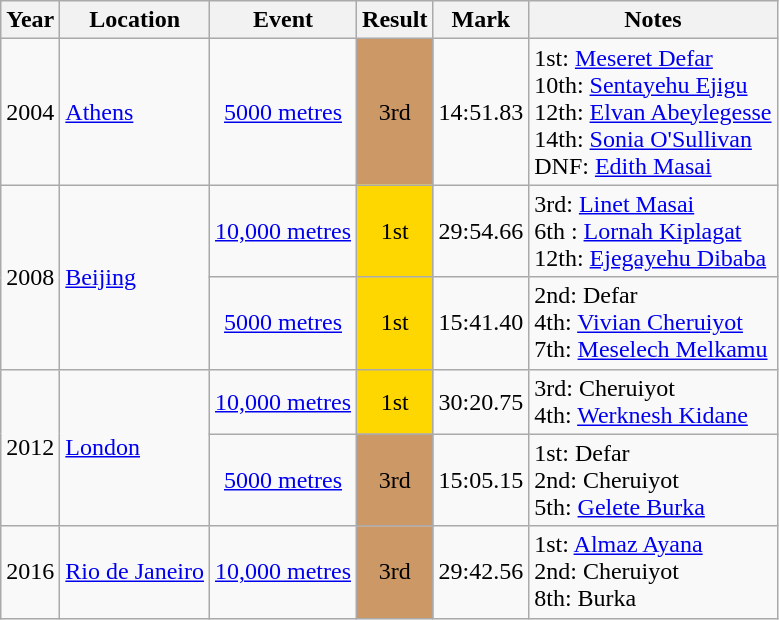<table class="wikitable">
<tr>
<th>Year</th>
<th>Location</th>
<th>Event</th>
<th>Result</th>
<th>Mark</th>
<th>Notes</th>
</tr>
<tr>
<td rowspan=1 valign=center>2004</td>
<td><a href='#'>Athens</a></td>
<td align=center><a href='#'>5000 metres</a></td>
<td align=center bgcolor=cc9966>3rd</td>
<td align=center>14:51.83</td>
<td>1st: <a href='#'>Meseret Defar</a><br>10th: <a href='#'>Sentayehu Ejigu</a><br>12th: <a href='#'>Elvan Abeylegesse</a><br>14th: <a href='#'>Sonia O'Sullivan</a><br>DNF: <a href='#'>Edith Masai</a></td>
</tr>
<tr>
<td rowspan=2 valign=center>2008</td>
<td rowspan=2><a href='#'>Beijing</a></td>
<td align=center><a href='#'>10,000 metres</a></td>
<td align=center bgcolor=gold>1st</td>
<td align=center>29:54.66</td>
<td>3rd: <a href='#'>Linet Masai</a><br>6th : <a href='#'>Lornah Kiplagat</a><br>12th: <a href='#'>Ejegayehu Dibaba</a></td>
</tr>
<tr>
<td align=center><a href='#'>5000 metres</a></td>
<td align=center bgcolor=gold>1st</td>
<td align=center>15:41.40</td>
<td>2nd: Defar<br>4th: <a href='#'>Vivian Cheruiyot</a><br>7th: <a href='#'>Meselech Melkamu</a></td>
</tr>
<tr>
<td rowspan=2 valign=center>2012</td>
<td rowspan=2><a href='#'>London</a></td>
<td align=center><a href='#'>10,000 metres</a></td>
<td align=center bgcolor=gold>1st</td>
<td align=center>30:20.75</td>
<td>3rd: Cheruiyot<br>4th: <a href='#'>Werknesh Kidane</a></td>
</tr>
<tr>
<td align=center><a href='#'>5000 metres</a></td>
<td align=center bgcolor=cc9966>3rd</td>
<td align=center>15:05.15</td>
<td>1st: Defar<br>2nd: Cheruiyot<br>5th: <a href='#'>Gelete Burka</a><br></td>
</tr>
<tr>
<td rowspan=1 valign=center>2016</td>
<td><a href='#'>Rio de Janeiro</a></td>
<td align=center><a href='#'>10,000 metres</a></td>
<td align=center bgcolor=cc9966>3rd</td>
<td align=center>29:42.56</td>
<td>1st: <a href='#'>Almaz Ayana</a><br>2nd: Cheruiyot<br>8th: Burka</td>
</tr>
</table>
